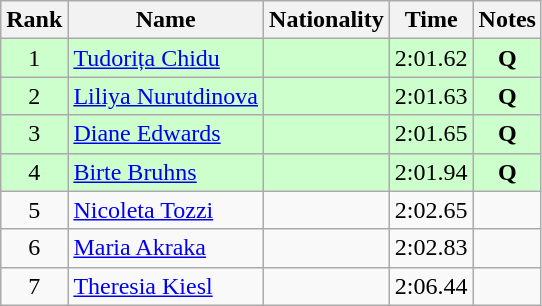<table class="wikitable sortable" style="text-align:center">
<tr>
<th>Rank</th>
<th>Name</th>
<th>Nationality</th>
<th>Time</th>
<th>Notes</th>
</tr>
<tr bgcolor=ccffcc>
<td>1</td>
<td align=left><a href='#'>Tudorița Chidu</a></td>
<td align=left></td>
<td>2:01.62</td>
<td><strong>Q</strong></td>
</tr>
<tr bgcolor=ccffcc>
<td>2</td>
<td align=left><a href='#'>Liliya Nurutdinova</a></td>
<td align=left></td>
<td>2:01.63</td>
<td><strong>Q</strong></td>
</tr>
<tr bgcolor=ccffcc>
<td>3</td>
<td align=left><a href='#'>Diane Edwards</a></td>
<td align=left></td>
<td>2:01.65</td>
<td><strong>Q</strong></td>
</tr>
<tr bgcolor=ccffcc>
<td>4</td>
<td align=left><a href='#'>Birte Bruhns</a></td>
<td align=left></td>
<td>2:01.94</td>
<td><strong>Q</strong></td>
</tr>
<tr>
<td>5</td>
<td align=left><a href='#'>Nicoleta Tozzi</a></td>
<td align=left></td>
<td>2:02.65</td>
<td></td>
</tr>
<tr>
<td>6</td>
<td align=left><a href='#'>Maria Akraka</a></td>
<td align=left></td>
<td>2:02.83</td>
<td></td>
</tr>
<tr>
<td>7</td>
<td align=left><a href='#'>Theresia Kiesl</a></td>
<td align=left></td>
<td>2:06.44</td>
<td></td>
</tr>
</table>
